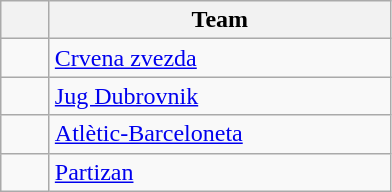<table class="wikitable" style="text-align:center">
<tr>
<th width=25></th>
<th width=220>Team</th>
</tr>
<tr>
<td></td>
<td align=left> <a href='#'>Crvena zvezda</a></td>
</tr>
<tr>
<td></td>
<td align=left> <a href='#'>Jug Dubrovnik</a></td>
</tr>
<tr>
<td></td>
<td align=left> <a href='#'>Atlètic-Barceloneta</a></td>
</tr>
<tr>
<td></td>
<td align=left> <a href='#'>Partizan</a></td>
</tr>
</table>
